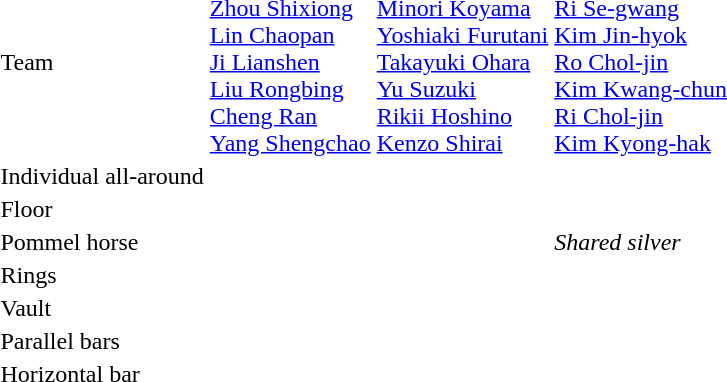<table>
<tr>
<td>Team</td>
<td><br><a href='#'>Zhou Shixiong</a><br><a href='#'>Lin Chaopan</a><br><a href='#'>Ji Lianshen</a><br><a href='#'>Liu Rongbing</a><br><a href='#'>Cheng Ran</a><br><a href='#'>Yang Shengchao</a></td>
<td><br><a href='#'>Minori Koyama</a><br><a href='#'>Yoshiaki Furutani</a><br><a href='#'>Takayuki Ohara</a><br><a href='#'>Yu Suzuki</a><br><a href='#'>Rikii Hoshino</a><br><a href='#'>Kenzo Shirai</a></td>
<td><br><a href='#'>Ri Se-gwang</a><br><a href='#'>Kim Jin-hyok</a><br><a href='#'>Ro Chol-jin</a><br><a href='#'>Kim Kwang-chun</a><br><a href='#'>Ri Chol-jin</a><br><a href='#'>Kim Kyong-hak</a></td>
</tr>
<tr>
<td>Individual all-around</td>
<td></td>
<td></td>
<td></td>
</tr>
<tr>
<td>Floor</td>
<td></td>
<td></td>
<td></td>
</tr>
<tr>
<td rowspan=2>Pommel horse</td>
<td rowspan=2></td>
<td></td>
<td rowspan=2><em>Shared silver</em></td>
</tr>
<tr>
<td></td>
</tr>
<tr>
<td rowspan=2>Rings</td>
<td rowspan=2></td>
<td rowspan=2></td>
<td></td>
</tr>
<tr>
<td></td>
</tr>
<tr>
<td>Vault</td>
<td></td>
<td></td>
<td></td>
</tr>
<tr>
<td>Parallel bars</td>
<td></td>
<td></td>
<td></td>
</tr>
<tr>
<td rowspan=2>Horizontal bar</td>
<td rowspan=2></td>
<td rowspan=2></td>
<td></td>
</tr>
<tr>
<td></td>
</tr>
</table>
